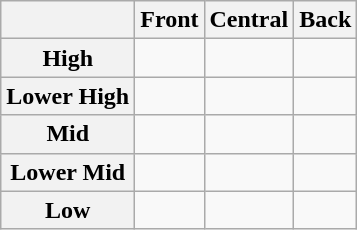<table class="wikitable" style="text-align:center">
<tr>
<th></th>
<th>Front</th>
<th>Central</th>
<th>Back</th>
</tr>
<tr>
<th>High</th>
<td></td>
<td></td>
<td></td>
</tr>
<tr>
<th>Lower High</th>
<td></td>
<td></td>
<td></td>
</tr>
<tr>
<th>Mid</th>
<td> </td>
<td></td>
<td></td>
</tr>
<tr>
<th>Lower Mid</th>
<td></td>
<td></td>
<td></td>
</tr>
<tr>
<th>Low</th>
<td></td>
<td></td>
<td></td>
</tr>
</table>
